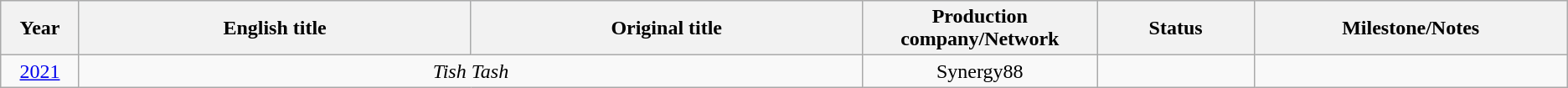<table class="wikitable" style="text-align: center">
<tr style="background:#ebf5ff;">
<th width="5%">Year</th>
<th width="25%">English title</th>
<th width="25%">Original title</th>
<th width="15%">Production company/Network</th>
<th width="10%">Status</th>
<th width="20%">Milestone/Notes</th>
</tr>
<tr>
<td><a href='#'>2021</a></td>
<td colspan="2"><em>Tish Tash</em></td>
<td>Synergy88</td>
<td></td>
<td></td>
</tr>
</table>
